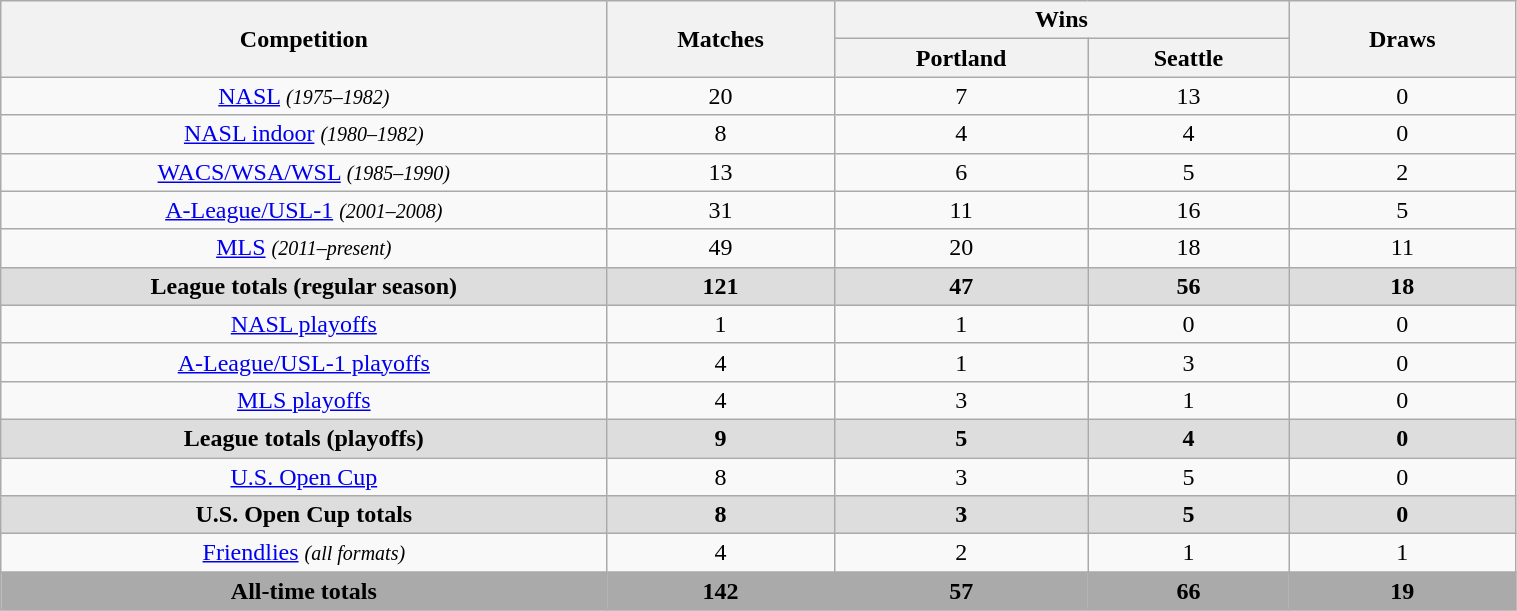<table class="wikitable" style="width:80%;text-align:center;">
<tr>
<th rowspan=2 width=40%>Competition</th>
<th rowspan=2 width=15%>Matches</th>
<th colspan=2 width=30%>Wins</th>
<th rowspan=2 width=15%>Draws</th>
</tr>
<tr>
<th>Portland</th>
<th>Seattle</th>
</tr>
<tr>
<td><a href='#'>NASL</a> <small><em>(1975–1982)</em></small></td>
<td>20</td>
<td>7</td>
<td>13</td>
<td>0</td>
</tr>
<tr>
<td><a href='#'>NASL indoor</a> <small><em>(1980–1982)</em></small></td>
<td>8</td>
<td>4</td>
<td>4</td>
<td>0</td>
</tr>
<tr>
<td><a href='#'>WACS/WSA/WSL</a> <small><em>(1985–1990)</em></small></td>
<td>13</td>
<td>6</td>
<td>5</td>
<td>2</td>
</tr>
<tr>
<td><a href='#'>A-League/USL-1</a> <small><em>(2001–2008)</em></small></td>
<td>31</td>
<td>11</td>
<td>16</td>
<td>5</td>
</tr>
<tr>
<td><a href='#'>MLS</a> <small><em>(2011–present)</em></small></td>
<td>49</td>
<td>20</td>
<td>18</td>
<td>11</td>
</tr>
<tr>
<td style="text-align:center; background:#ddd;"><strong>League totals (regular season)</strong></td>
<td style="text-align:center; background:#ddd;"><strong>121</strong></td>
<td style="text-align:center; background:#ddd;"><strong>47</strong></td>
<td style="text-align:center; background:#ddd;"><strong>56</strong></td>
<td style="text-align:center; background:#ddd;"><strong>18</strong></td>
</tr>
<tr>
<td><a href='#'>NASL playoffs</a></td>
<td>1</td>
<td>1</td>
<td>0</td>
<td>0</td>
</tr>
<tr>
<td><a href='#'>A-League/USL-1 playoffs</a></td>
<td>4</td>
<td>1</td>
<td>3</td>
<td>0</td>
</tr>
<tr>
<td><a href='#'>MLS playoffs</a></td>
<td>4</td>
<td>3</td>
<td>1</td>
<td>0</td>
</tr>
<tr>
<td style="text-align:center; background:#ddd;"><strong>League totals (playoffs)</strong></td>
<td style="text-align:center; background:#ddd;"><strong>9</strong></td>
<td style="text-align:center; background:#ddd;"><strong>5</strong></td>
<td style="text-align:center; background:#ddd;"><strong>4</strong></td>
<td style="text-align:center; background:#ddd;"><strong>0</strong></td>
</tr>
<tr>
<td><a href='#'>U.S. Open Cup</a></td>
<td>8</td>
<td>3</td>
<td>5</td>
<td>0</td>
</tr>
<tr>
<td style="text-align:center; background:#ddd;"><strong>U.S. Open Cup totals</strong></td>
<td style="text-align:center; background:#ddd;"><strong>8</strong></td>
<td style="text-align:center; background:#ddd;"><strong>3</strong></td>
<td style="text-align:center; background:#ddd;"><strong>5</strong></td>
<td style="text-align:center; background:#ddd;"><strong>0</strong></td>
</tr>
<tr>
<td><a href='#'>Friendlies</a> <small><em>(all formats)</em></small></td>
<td>4</td>
<td>2</td>
<td>1</td>
<td>1</td>
</tr>
<tr>
<td style="text-align:center; background:#aaa;"><strong>All-time totals</strong></td>
<td style="text-align:center; background:#aaa;"><strong>142</strong></td>
<td style="text-align:center; background:#aaa;"><strong>57</strong></td>
<td style="text-align:center; background:#aaa;"><strong>66</strong></td>
<td style="text-align:center; background:#aaa;"><strong>19</strong></td>
</tr>
</table>
